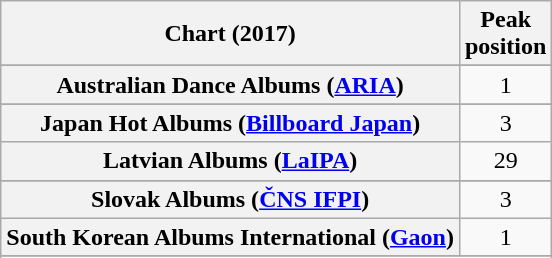<table class="wikitable sortable plainrowheaders" style="text-align:center">
<tr>
<th scope="col">Chart (2017)</th>
<th scope="col">Peak<br> position</th>
</tr>
<tr>
</tr>
<tr>
<th scope="row">Australian Dance Albums (<a href='#'>ARIA</a>)</th>
<td>1</td>
</tr>
<tr>
</tr>
<tr>
</tr>
<tr>
</tr>
<tr>
</tr>
<tr>
</tr>
<tr>
</tr>
<tr>
</tr>
<tr>
</tr>
<tr>
</tr>
<tr>
</tr>
<tr>
</tr>
<tr>
</tr>
<tr>
</tr>
<tr>
</tr>
<tr>
<th scope="row">Japan Hot Albums (<a href='#'>Billboard Japan</a>)</th>
<td>3</td>
</tr>
<tr>
<th scope="row">Latvian Albums (<a href='#'>LaIPA</a>)</th>
<td>29</td>
</tr>
<tr>
</tr>
<tr>
</tr>
<tr>
</tr>
<tr>
</tr>
<tr>
<th scope="row">Slovak Albums (<a href='#'>ČNS IFPI</a>)</th>
<td>3</td>
</tr>
<tr>
<th scope="row">South Korean Albums International (<a href='#'>Gaon</a>)</th>
<td>1</td>
</tr>
<tr>
</tr>
<tr>
</tr>
<tr>
</tr>
<tr>
</tr>
<tr>
</tr>
<tr>
</tr>
<tr>
</tr>
</table>
